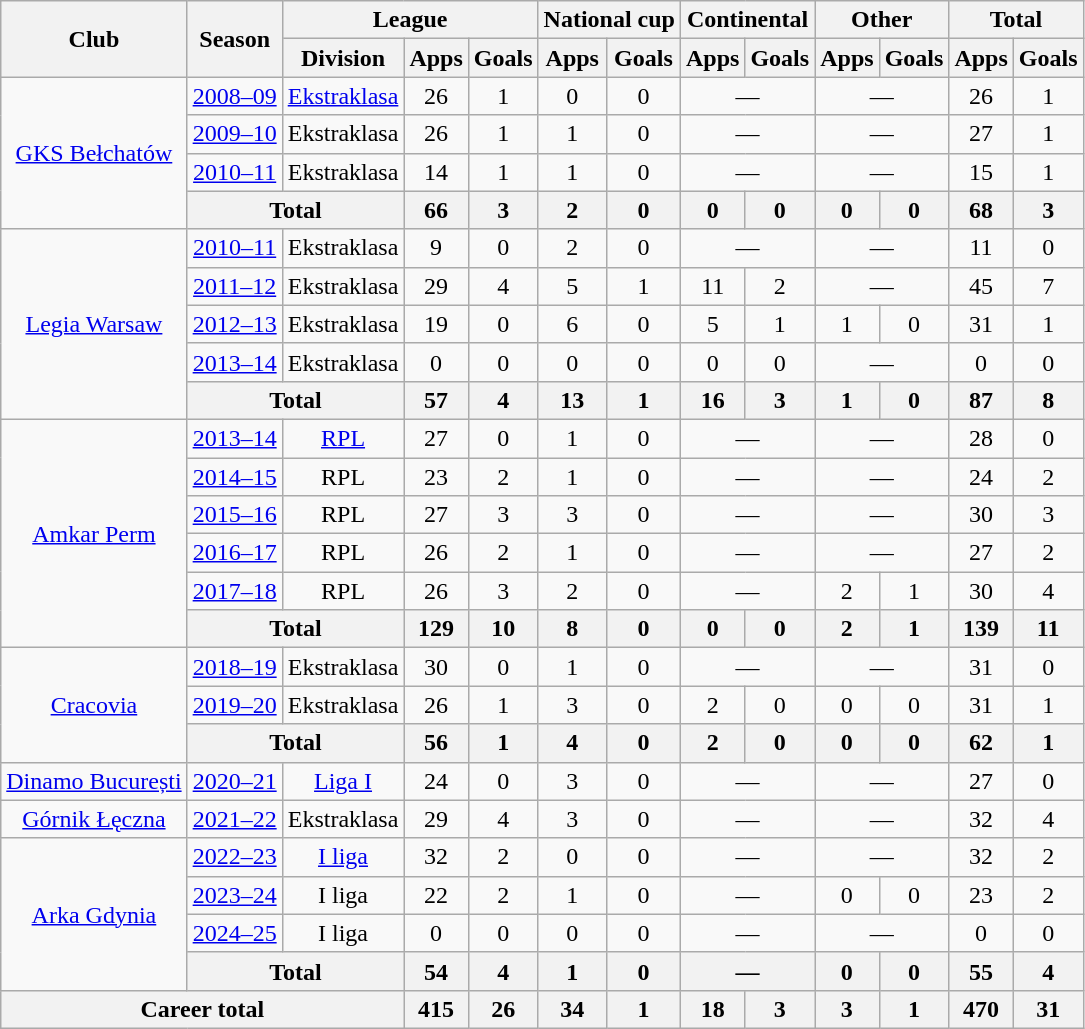<table class="wikitable" style="text-align: center;">
<tr>
<th rowspan=2>Club</th>
<th rowspan=2>Season</th>
<th colspan=3>League</th>
<th colspan=2>National cup</th>
<th colspan=2>Continental</th>
<th colspan=2>Other</th>
<th colspan=2>Total</th>
</tr>
<tr>
<th>Division</th>
<th>Apps</th>
<th>Goals</th>
<th>Apps</th>
<th>Goals</th>
<th>Apps</th>
<th>Goals</th>
<th>Apps</th>
<th>Goals</th>
<th>Apps</th>
<th>Goals</th>
</tr>
<tr>
<td rowspan=4><a href='#'>GKS Bełchatów</a></td>
<td><a href='#'>2008–09</a></td>
<td><a href='#'>Ekstraklasa</a></td>
<td>26</td>
<td>1</td>
<td>0</td>
<td>0</td>
<td colspan=2>—</td>
<td colspan=2>—</td>
<td>26</td>
<td>1</td>
</tr>
<tr>
<td><a href='#'>2009–10</a></td>
<td>Ekstraklasa</td>
<td>26</td>
<td>1</td>
<td>1</td>
<td>0</td>
<td colspan=2>—</td>
<td colspan=2>—</td>
<td>27</td>
<td>1</td>
</tr>
<tr>
<td><a href='#'>2010–11</a></td>
<td>Ekstraklasa</td>
<td>14</td>
<td>1</td>
<td>1</td>
<td>0</td>
<td colspan=2>—</td>
<td colspan=2>—</td>
<td>15</td>
<td>1</td>
</tr>
<tr>
<th colspan=2>Total</th>
<th>66</th>
<th>3</th>
<th>2</th>
<th>0</th>
<th>0</th>
<th>0</th>
<th>0</th>
<th>0</th>
<th>68</th>
<th>3</th>
</tr>
<tr>
<td rowspan=5><a href='#'>Legia Warsaw</a></td>
<td><a href='#'>2010–11</a></td>
<td>Ekstraklasa</td>
<td>9</td>
<td>0</td>
<td>2</td>
<td>0</td>
<td colspan=2>—</td>
<td colspan=2>—</td>
<td>11</td>
<td>0</td>
</tr>
<tr>
<td><a href='#'>2011–12</a></td>
<td>Ekstraklasa</td>
<td>29</td>
<td>4</td>
<td>5</td>
<td>1</td>
<td>11</td>
<td>2</td>
<td colspan=2>—</td>
<td>45</td>
<td>7</td>
</tr>
<tr>
<td><a href='#'>2012–13</a></td>
<td>Ekstraklasa</td>
<td>19</td>
<td>0</td>
<td>6</td>
<td>0</td>
<td>5</td>
<td>1</td>
<td>1</td>
<td>0</td>
<td>31</td>
<td>1</td>
</tr>
<tr>
<td><a href='#'>2013–14</a></td>
<td>Ekstraklasa</td>
<td>0</td>
<td>0</td>
<td>0</td>
<td>0</td>
<td>0</td>
<td>0</td>
<td colspan=2>—</td>
<td>0</td>
<td>0</td>
</tr>
<tr>
<th colspan=2>Total</th>
<th>57</th>
<th>4</th>
<th>13</th>
<th>1</th>
<th>16</th>
<th>3</th>
<th>1</th>
<th>0</th>
<th>87</th>
<th>8</th>
</tr>
<tr>
<td rowspan=6><a href='#'>Amkar Perm</a></td>
<td><a href='#'>2013–14</a></td>
<td><a href='#'>RPL</a></td>
<td>27</td>
<td>0</td>
<td>1</td>
<td>0</td>
<td colspan=2>—</td>
<td colspan=2>—</td>
<td>28</td>
<td>0</td>
</tr>
<tr>
<td><a href='#'>2014–15</a></td>
<td>RPL</td>
<td>23</td>
<td>2</td>
<td>1</td>
<td>0</td>
<td colspan=2>—</td>
<td colspan=2>—</td>
<td>24</td>
<td>2</td>
</tr>
<tr>
<td><a href='#'>2015–16</a></td>
<td>RPL</td>
<td>27</td>
<td>3</td>
<td>3</td>
<td>0</td>
<td colspan=2>—</td>
<td colspan=2>—</td>
<td>30</td>
<td>3</td>
</tr>
<tr>
<td><a href='#'>2016–17</a></td>
<td>RPL</td>
<td>26</td>
<td>2</td>
<td>1</td>
<td>0</td>
<td colspan=2>—</td>
<td colspan=2>—</td>
<td>27</td>
<td>2</td>
</tr>
<tr>
<td><a href='#'>2017–18</a></td>
<td>RPL</td>
<td>26</td>
<td>3</td>
<td>2</td>
<td>0</td>
<td colspan=2>—</td>
<td>2</td>
<td>1</td>
<td>30</td>
<td>4</td>
</tr>
<tr>
<th colspan=2>Total</th>
<th>129</th>
<th>10</th>
<th>8</th>
<th>0</th>
<th>0</th>
<th>0</th>
<th>2</th>
<th>1</th>
<th>139</th>
<th>11</th>
</tr>
<tr>
<td rowspan=3><a href='#'>Cracovia</a></td>
<td><a href='#'>2018–19</a></td>
<td>Ekstraklasa</td>
<td>30</td>
<td>0</td>
<td>1</td>
<td>0</td>
<td colspan=2>—</td>
<td colspan=2>—</td>
<td>31</td>
<td>0</td>
</tr>
<tr>
<td><a href='#'>2019–20</a></td>
<td>Ekstraklasa</td>
<td>26</td>
<td>1</td>
<td>3</td>
<td>0</td>
<td>2</td>
<td>0</td>
<td>0</td>
<td>0</td>
<td>31</td>
<td>1</td>
</tr>
<tr>
<th colspan=2>Total</th>
<th>56</th>
<th>1</th>
<th>4</th>
<th>0</th>
<th>2</th>
<th>0</th>
<th>0</th>
<th>0</th>
<th>62</th>
<th>1</th>
</tr>
<tr>
<td><a href='#'>Dinamo București</a></td>
<td><a href='#'>2020–21</a></td>
<td><a href='#'>Liga I</a></td>
<td>24</td>
<td>0</td>
<td>3</td>
<td>0</td>
<td colspan=2>—</td>
<td colspan=2>—</td>
<td>27</td>
<td>0</td>
</tr>
<tr>
<td><a href='#'>Górnik Łęczna</a></td>
<td><a href='#'>2021–22</a></td>
<td>Ekstraklasa</td>
<td>29</td>
<td>4</td>
<td>3</td>
<td>0</td>
<td colspan=2>—</td>
<td colspan=2>—</td>
<td>32</td>
<td>4</td>
</tr>
<tr>
<td rowspan=4><a href='#'>Arka Gdynia</a></td>
<td><a href='#'>2022–23</a></td>
<td><a href='#'>I liga</a></td>
<td>32</td>
<td>2</td>
<td>0</td>
<td>0</td>
<td colspan=2>—</td>
<td colspan=2>—</td>
<td>32</td>
<td>2</td>
</tr>
<tr>
<td><a href='#'>2023–24</a></td>
<td>I liga</td>
<td>22</td>
<td>2</td>
<td>1</td>
<td>0</td>
<td colspan=2>—</td>
<td>0</td>
<td>0</td>
<td>23</td>
<td>2</td>
</tr>
<tr>
<td><a href='#'>2024–25</a></td>
<td>I liga</td>
<td>0</td>
<td>0</td>
<td>0</td>
<td>0</td>
<td colspan=2>—</td>
<td colspan=2>—</td>
<td>0</td>
<td>0</td>
</tr>
<tr>
<th colspan=2>Total</th>
<th>54</th>
<th>4</th>
<th>1</th>
<th>0</th>
<th colspan=2>—</th>
<th>0</th>
<th>0</th>
<th>55</th>
<th>4</th>
</tr>
<tr>
<th colspan=3>Career total</th>
<th>415</th>
<th>26</th>
<th>34</th>
<th>1</th>
<th>18</th>
<th>3</th>
<th>3</th>
<th>1</th>
<th>470</th>
<th>31</th>
</tr>
</table>
